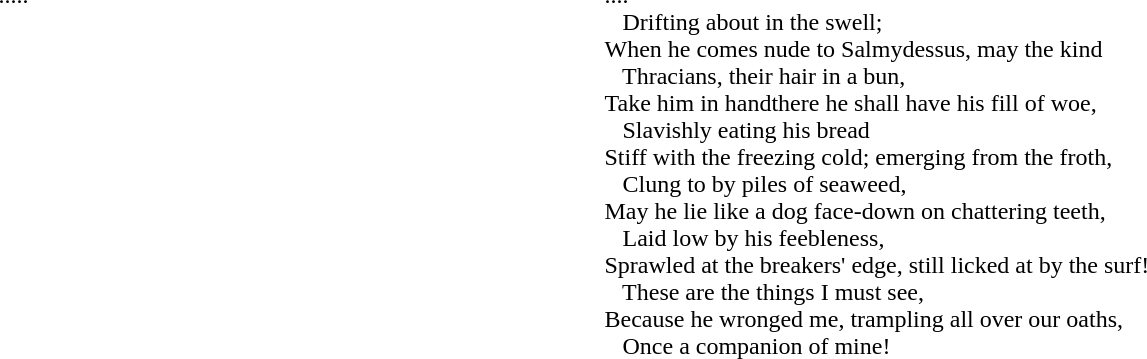<table style="border: 0px; margin-left:100px; white-space:nowrap;">
<tr>
<th scope="col" width="400px"></th>
<th scope="col" width="400px"></th>
</tr>
<tr border="0">
</tr>
<tr Valign=top>
<td><br>.....<br>
</td>
<td><br>....<br>
   Drifting about in the swell;<br>
When he comes nude to Salmydessus, may the kind<br>
   Thracians, their hair in a bun,<br>
Take him in handthere he shall have his fill of woe,<br>
   Slavishly eating his bread<br>
Stiff with the freezing cold; emerging from the froth,<br>
   Clung to by piles of seaweed,<br>
May he lie like a dog face-down on chattering teeth,<br>
   Laid low by his feebleness,<br>
Sprawled at the breakers' edge, still licked at by the surf!<br>
   These are the things I must see,<br>
Because he wronged me, trampling all over our oaths,<br>
   Once a companion of mine!</td>
</tr>
</table>
